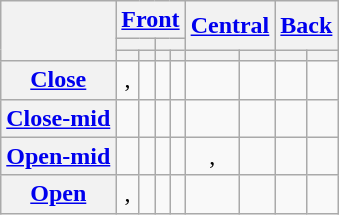<table class="wikitable" style="text-align: center;">
<tr>
<th rowspan="3"></th>
<th colspan="4"><a href='#'>Front</a></th>
<th colspan="2" rowspan="2"><a href='#'>Central</a></th>
<th colspan="2" rowspan="2"><a href='#'>Back</a></th>
</tr>
<tr>
<th colspan="2"></th>
<th colspan="2"></th>
</tr>
<tr>
<th></th>
<th></th>
<th></th>
<th></th>
<th></th>
<th></th>
<th></th>
<th></th>
</tr>
<tr>
<th><a href='#'>Close</a></th>
<td>, </td>
<td></td>
<td></td>
<td></td>
<td></td>
<td></td>
<td></td>
<td></td>
</tr>
<tr>
<th><a href='#'>Close-mid</a></th>
<td></td>
<td></td>
<td></td>
<td></td>
<td></td>
<td></td>
<td></td>
<td></td>
</tr>
<tr>
<th><a href='#'>Open-mid</a></th>
<td></td>
<td></td>
<td></td>
<td></td>
<td>, </td>
<td></td>
<td></td>
<td></td>
</tr>
<tr>
<th><a href='#'>Open</a></th>
<td>, </td>
<td></td>
<td></td>
<td></td>
<td></td>
<td></td>
<td></td>
<td></td>
</tr>
</table>
